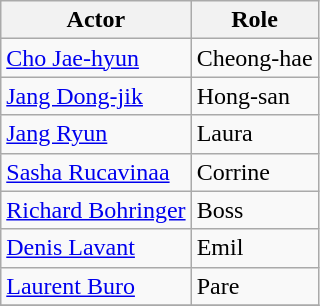<table class="wikitable">
<tr>
<th>Actor</th>
<th>Role</th>
</tr>
<tr>
<td><a href='#'>Cho Jae-hyun</a></td>
<td>Cheong-hae</td>
</tr>
<tr>
<td><a href='#'>Jang Dong-jik</a></td>
<td>Hong-san</td>
</tr>
<tr>
<td><a href='#'>Jang Ryun</a></td>
<td>Laura</td>
</tr>
<tr>
<td><a href='#'>Sasha Rucavinaa</a></td>
<td>Corrine</td>
</tr>
<tr>
<td><a href='#'>Richard Bohringer</a></td>
<td>Boss</td>
</tr>
<tr>
<td><a href='#'>Denis Lavant</a></td>
<td>Emil</td>
</tr>
<tr>
<td><a href='#'>Laurent Buro</a></td>
<td>Pare</td>
</tr>
<tr>
</tr>
</table>
